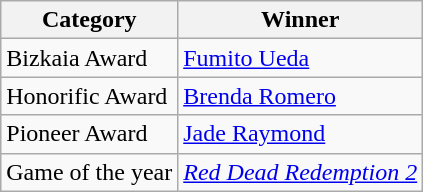<table class="wikitable">
<tr>
<th>Category</th>
<th>Winner</th>
</tr>
<tr>
<td>Bizkaia Award</td>
<td><a href='#'>Fumito Ueda</a></td>
</tr>
<tr>
<td>Honorific Award</td>
<td><a href='#'>Brenda Romero</a></td>
</tr>
<tr>
<td>Pioneer Award</td>
<td><a href='#'>Jade Raymond</a></td>
</tr>
<tr>
<td>Game of the year</td>
<td><em><a href='#'>Red Dead Redemption 2</a></em></td>
</tr>
</table>
